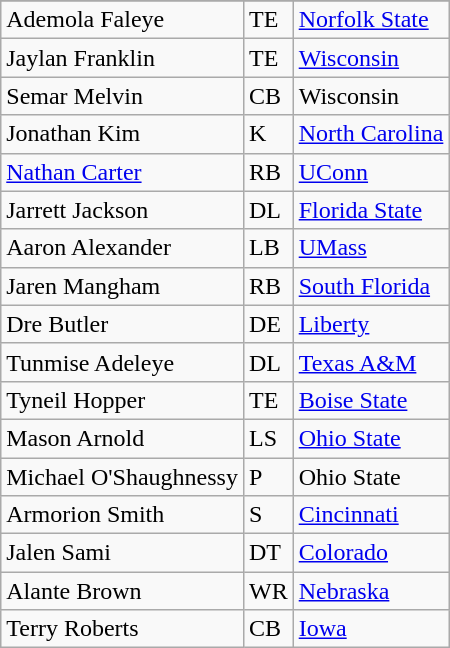<table class="wikitable" style="display: inline-table;">
<tr align="center">
</tr>
<tr>
<td>Ademola Faleye</td>
<td>TE</td>
<td><a href='#'>Norfolk State</a></td>
</tr>
<tr>
<td>Jaylan Franklin</td>
<td>TE</td>
<td><a href='#'>Wisconsin</a></td>
</tr>
<tr>
<td>Semar Melvin</td>
<td>CB</td>
<td>Wisconsin</td>
</tr>
<tr>
<td>Jonathan Kim</td>
<td>K</td>
<td><a href='#'>North Carolina</a></td>
</tr>
<tr>
<td><a href='#'>Nathan Carter</a></td>
<td>RB</td>
<td><a href='#'>UConn</a></td>
</tr>
<tr>
<td>Jarrett Jackson</td>
<td>DL</td>
<td><a href='#'>Florida State</a></td>
</tr>
<tr>
<td>Aaron Alexander</td>
<td>LB</td>
<td><a href='#'>UMass</a></td>
</tr>
<tr>
<td>Jaren Mangham</td>
<td>RB</td>
<td><a href='#'>South Florida</a></td>
</tr>
<tr>
<td>Dre Butler</td>
<td>DE</td>
<td><a href='#'>Liberty</a></td>
</tr>
<tr>
<td>Tunmise Adeleye</td>
<td>DL</td>
<td><a href='#'>Texas A&M</a></td>
</tr>
<tr>
<td>Tyneil Hopper</td>
<td>TE</td>
<td><a href='#'>Boise State</a></td>
</tr>
<tr>
<td>Mason Arnold</td>
<td>LS</td>
<td><a href='#'>Ohio State</a></td>
</tr>
<tr>
<td>Michael O'Shaughnessy</td>
<td>P</td>
<td>Ohio State</td>
</tr>
<tr>
<td>Armorion Smith</td>
<td>S</td>
<td><a href='#'>Cincinnati</a></td>
</tr>
<tr>
<td>Jalen Sami</td>
<td>DT</td>
<td><a href='#'>Colorado</a></td>
</tr>
<tr>
<td>Alante Brown</td>
<td>WR</td>
<td><a href='#'>Nebraska</a></td>
</tr>
<tr>
<td>Terry Roberts</td>
<td>CB</td>
<td><a href='#'>Iowa</a></td>
</tr>
</table>
